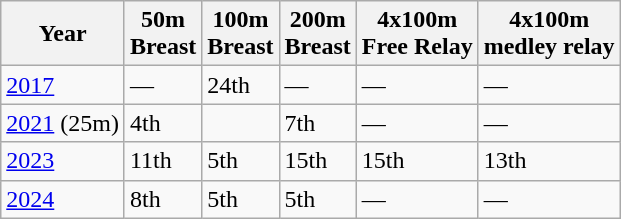<table class="wikitable">
<tr>
<th>Year</th>
<th>50m<br>Breast</th>
<th>100m<br>Breast</th>
<th>200m<br>Breast</th>
<th>4x100m<br>Free Relay</th>
<th>4x100m<br>medley relay</th>
</tr>
<tr>
<td><a href='#'>2017</a></td>
<td>—</td>
<td>24th</td>
<td>—</td>
<td>—</td>
<td>—</td>
</tr>
<tr>
<td><a href='#'>2021</a> (25m)</td>
<td>4th</td>
<td></td>
<td>7th</td>
<td>—</td>
<td>—</td>
</tr>
<tr>
<td><a href='#'>2023</a></td>
<td>11th</td>
<td>5th</td>
<td>15th</td>
<td>15th</td>
<td>13th</td>
</tr>
<tr>
<td><a href='#'>2024</a></td>
<td>8th</td>
<td>5th</td>
<td>5th</td>
<td>—</td>
<td>—</td>
</tr>
</table>
